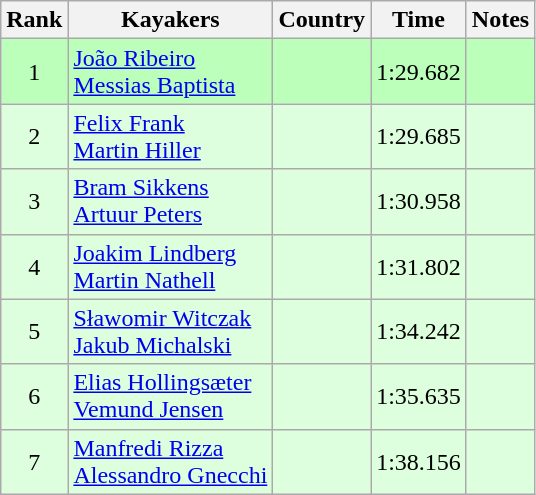<table class="wikitable" style="text-align:center">
<tr>
<th>Rank</th>
<th>Kayakers</th>
<th>Country</th>
<th>Time</th>
<th>Notes</th>
</tr>
<tr bgcolor=bbffbb>
<td>1</td>
<td align=left><a href='#'>João Ribeiro</a><br><a href='#'>Messias Baptista</a></td>
<td align=left></td>
<td>1:29.682</td>
<td></td>
</tr>
<tr bgcolor=ddffdd>
<td>2</td>
<td align=left><a href='#'>Felix Frank</a><br><a href='#'>Martin Hiller</a></td>
<td align=left></td>
<td>1:29.685</td>
<td></td>
</tr>
<tr bgcolor=ddffdd>
<td>3</td>
<td align=left><a href='#'>Bram Sikkens</a><br><a href='#'>Artuur Peters</a></td>
<td align=left></td>
<td>1:30.958</td>
<td></td>
</tr>
<tr bgcolor=ddffdd>
<td>4</td>
<td align=left><a href='#'>Joakim Lindberg</a><br><a href='#'>Martin Nathell</a></td>
<td align=left></td>
<td>1:31.802</td>
<td></td>
</tr>
<tr bgcolor=ddffdd>
<td>5</td>
<td align=left><a href='#'>Sławomir Witczak</a><br><a href='#'>Jakub Michalski</a></td>
<td align=left></td>
<td>1:34.242</td>
<td></td>
</tr>
<tr bgcolor=ddffdd>
<td>6</td>
<td align=left><a href='#'>Elias Hollingsæter</a><br><a href='#'>Vemund Jensen</a></td>
<td align=left></td>
<td>1:35.635</td>
<td></td>
</tr>
<tr bgcolor=ddffdd>
<td>7</td>
<td align=left><a href='#'>Manfredi Rizza</a><br><a href='#'>Alessandro Gnecchi</a></td>
<td align=left></td>
<td>1:38.156</td>
<td></td>
</tr>
</table>
